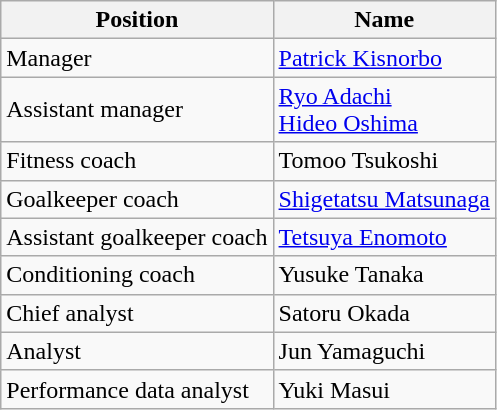<table class="wikitable">
<tr>
<th>Position</th>
<th>Name</th>
</tr>
<tr>
<td>Manager</td>
<td> <a href='#'>Patrick Kisnorbo</a></td>
</tr>
<tr>
<td>Assistant manager</td>
<td> <a href='#'>Ryo Adachi</a> <br> <a href='#'>Hideo Oshima</a></td>
</tr>
<tr>
<td>Fitness coach</td>
<td> Tomoo Tsukoshi</td>
</tr>
<tr>
<td>Goalkeeper coach</td>
<td> <a href='#'>Shigetatsu Matsunaga</a></td>
</tr>
<tr>
<td>Assistant goalkeeper coach</td>
<td> <a href='#'>Tetsuya Enomoto</a></td>
</tr>
<tr>
<td>Conditioning coach</td>
<td> Yusuke Tanaka</td>
</tr>
<tr>
<td>Chief analyst</td>
<td> Satoru Okada</td>
</tr>
<tr>
<td>Analyst</td>
<td> Jun Yamaguchi</td>
</tr>
<tr>
<td>Performance data analyst</td>
<td> Yuki Masui</td>
</tr>
</table>
